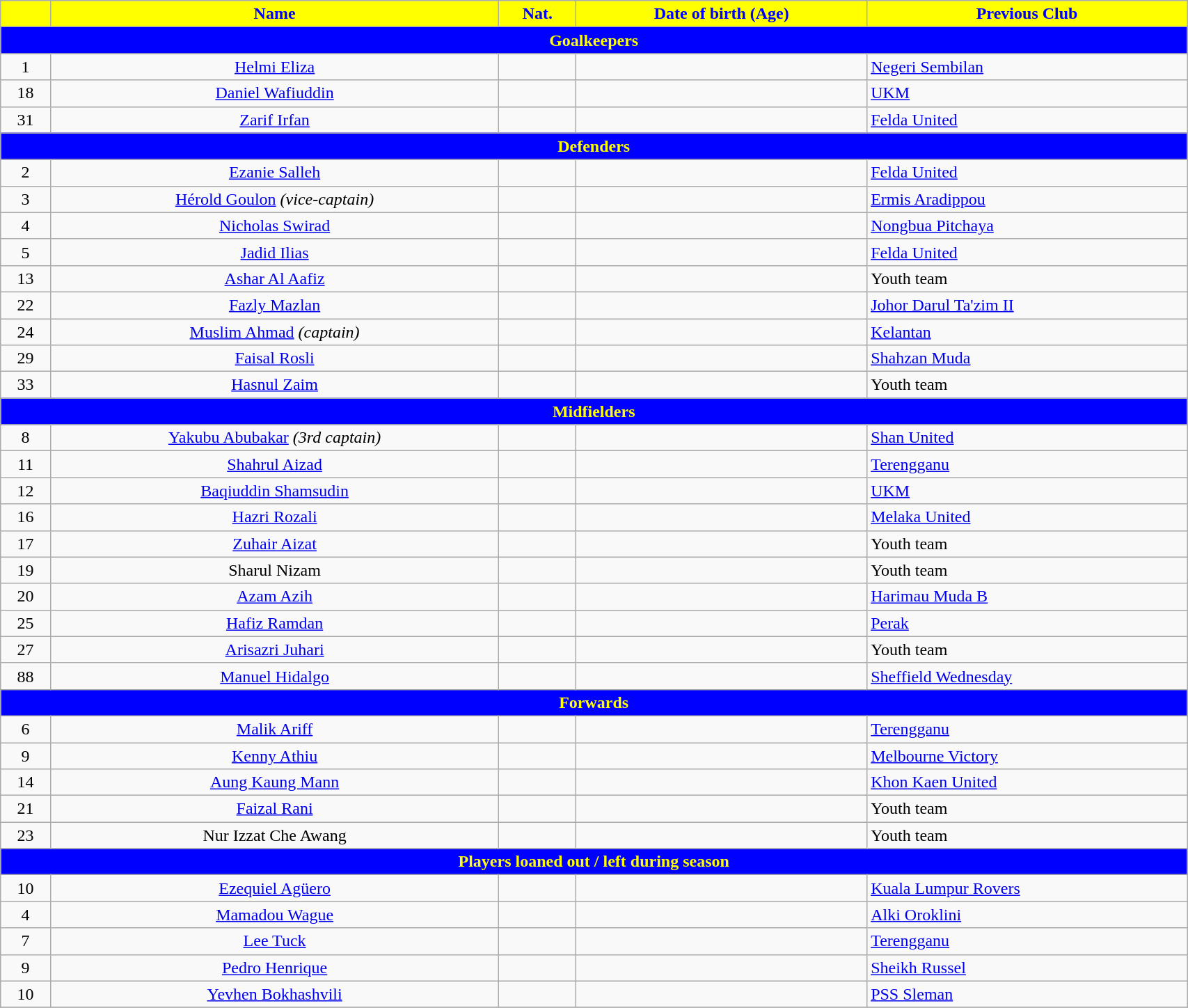<table class="wikitable" style="text-align:center; font-size:100%; width:90%;">
<tr>
<th style="background:yellow; color:blue; text-align:center;"></th>
<th style="background:yellow; color:blue; text-align:center;">Name</th>
<th style="background:yellow; color:blue; text-align:center;">Nat.</th>
<th style="background:yellow; color:blue; text-align:center;">Date of birth (Age)</th>
<th style="background:yellow; color:blue; text-align:center;">Previous Club</th>
</tr>
<tr>
<th colspan="5" style="background:blue; color:yellow; text-align:center">Goalkeepers</th>
</tr>
<tr>
<td>1</td>
<td><a href='#'>Helmi Eliza</a></td>
<td></td>
<td></td>
<td align=left> <a href='#'>Negeri Sembilan</a></td>
</tr>
<tr>
<td>18</td>
<td><a href='#'>Daniel Wafiuddin</a></td>
<td></td>
<td></td>
<td align=left> <a href='#'>UKM</a></td>
</tr>
<tr>
<td>31</td>
<td><a href='#'>Zarif Irfan</a></td>
<td></td>
<td></td>
<td align=left> <a href='#'>Felda United</a></td>
</tr>
<tr>
<th colspan="5" style="background:blue; color:yellow; text-align:center">Defenders</th>
</tr>
<tr>
<td>2</td>
<td><a href='#'>Ezanie Salleh</a></td>
<td></td>
<td></td>
<td align=left> <a href='#'>Felda United</a></td>
</tr>
<tr>
<td>3</td>
<td><a href='#'>Hérold Goulon</a> <em>(vice-captain)</em></td>
<td></td>
<td></td>
<td align=left> <a href='#'>Ermis Aradippou</a></td>
</tr>
<tr>
<td>4</td>
<td><a href='#'>Nicholas Swirad</a></td>
<td></td>
<td></td>
<td align=left> <a href='#'>Nongbua Pitchaya</a></td>
</tr>
<tr>
<td>5</td>
<td><a href='#'>Jadid Ilias</a></td>
<td></td>
<td></td>
<td align=left> <a href='#'>Felda United</a></td>
</tr>
<tr>
<td>13</td>
<td><a href='#'>Ashar Al Aafiz</a></td>
<td></td>
<td></td>
<td align=left>Youth team</td>
</tr>
<tr>
<td>22</td>
<td><a href='#'>Fazly Mazlan</a></td>
<td></td>
<td></td>
<td align=left> <a href='#'>Johor Darul Ta'zim II</a></td>
</tr>
<tr>
<td>24</td>
<td><a href='#'>Muslim Ahmad</a> <em>(captain)</em></td>
<td></td>
<td></td>
<td align=left> <a href='#'>Kelantan</a></td>
</tr>
<tr>
<td>29</td>
<td><a href='#'>Faisal Rosli</a></td>
<td></td>
<td></td>
<td align=left> <a href='#'>Shahzan Muda</a></td>
</tr>
<tr>
<td>33</td>
<td><a href='#'>Hasnul Zaim</a></td>
<td></td>
<td></td>
<td align=left>Youth team</td>
</tr>
<tr>
<th colspan="5" style="background:blue; color:yellow; text-align:center">Midfielders</th>
</tr>
<tr>
<td>8</td>
<td><a href='#'>Yakubu Abubakar</a> <em>(3rd captain)</em></td>
<td></td>
<td></td>
<td align=left> <a href='#'>Shan United</a></td>
</tr>
<tr>
<td>11</td>
<td><a href='#'>Shahrul Aizad</a></td>
<td></td>
<td></td>
<td align=left> <a href='#'>Terengganu</a></td>
</tr>
<tr>
<td>12</td>
<td><a href='#'>Baqiuddin Shamsudin</a></td>
<td></td>
<td></td>
<td align=left> <a href='#'>UKM</a></td>
</tr>
<tr>
<td>16</td>
<td><a href='#'>Hazri Rozali</a></td>
<td></td>
<td></td>
<td align=left> <a href='#'>Melaka United</a></td>
</tr>
<tr>
<td>17</td>
<td><a href='#'>Zuhair Aizat</a></td>
<td></td>
<td></td>
<td align=left>Youth team</td>
</tr>
<tr>
<td>19</td>
<td>Sharul Nizam</td>
<td></td>
<td></td>
<td align=left>Youth team</td>
</tr>
<tr>
<td>20</td>
<td><a href='#'>Azam Azih</a></td>
<td></td>
<td></td>
<td align=left> <a href='#'>Harimau Muda B</a></td>
</tr>
<tr>
<td>25</td>
<td><a href='#'>Hafiz Ramdan</a></td>
<td></td>
<td></td>
<td align=left> <a href='#'>Perak</a></td>
</tr>
<tr>
<td>27</td>
<td><a href='#'>Arisazri Juhari</a></td>
<td></td>
<td></td>
<td align=left>Youth team</td>
</tr>
<tr>
<td>88</td>
<td><a href='#'>Manuel Hidalgo</a></td>
<td></td>
<td></td>
<td align=left> <a href='#'>Sheffield Wednesday</a></td>
</tr>
<tr>
<th colspan="5" style="background:blue; color:yellow; text-align:center">Forwards</th>
</tr>
<tr>
<td>6</td>
<td><a href='#'>Malik Ariff</a></td>
<td></td>
<td></td>
<td align=left> <a href='#'>Terengganu</a></td>
</tr>
<tr>
<td>9</td>
<td><a href='#'>Kenny Athiu</a></td>
<td></td>
<td></td>
<td align=left> <a href='#'>Melbourne Victory</a></td>
</tr>
<tr>
<td>14</td>
<td><a href='#'>Aung Kaung Mann</a></td>
<td></td>
<td></td>
<td align=left> <a href='#'>Khon Kaen United</a></td>
</tr>
<tr>
<td>21</td>
<td><a href='#'>Faizal Rani</a></td>
<td></td>
<td></td>
<td align=left>Youth team</td>
</tr>
<tr>
<td>23</td>
<td>Nur Izzat Che Awang</td>
<td></td>
<td></td>
<td align=left>Youth team</td>
</tr>
<tr>
<th colspan="5" style="background:blue; color:yellow; text-align:center">Players loaned out / left during season</th>
</tr>
<tr>
<td>10</td>
<td><a href='#'>Ezequiel Agüero</a></td>
<td></td>
<td></td>
<td align=left> <a href='#'>Kuala Lumpur Rovers</a></td>
</tr>
<tr>
<td>4</td>
<td><a href='#'>Mamadou Wague</a></td>
<td></td>
<td></td>
<td align=left> <a href='#'>Alki Oroklini</a></td>
</tr>
<tr>
<td>7</td>
<td><a href='#'>Lee Tuck</a></td>
<td></td>
<td></td>
<td align=left> <a href='#'>Terengganu</a></td>
</tr>
<tr>
<td>9</td>
<td><a href='#'>Pedro Henrique</a></td>
<td></td>
<td></td>
<td align=left> <a href='#'>Sheikh Russel</a></td>
</tr>
<tr>
<td>10</td>
<td><a href='#'>Yevhen Bokhashvili</a></td>
<td></td>
<td></td>
<td align=left> <a href='#'>PSS Sleman</a></td>
</tr>
<tr>
</tr>
</table>
